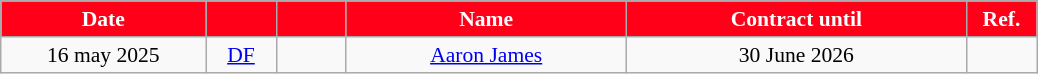<table class="wikitable" style="text-align:center; font-size:90%;">
<tr>
<th style="background:#ff0018; color:#fff; width:130px;">Date</th>
<th style="background:#ff0018; color:#fff; width:40px;"></th>
<th style="background:#ff0018; color:#fff; width:40px;"></th>
<th style="background:#ff0018; color:#fff; width:180px;">Name</th>
<th style="background:#ff0018; color:#fff; width:220px;">Contract until</th>
<th style="background:#ff0018; color:#fff; width:40px;">Ref.</th>
</tr>
<tr>
<td>16 may 2025</td>
<td><a href='#'>DF</a></td>
<td></td>
<td><a href='#'>Aaron James</a></td>
<td>30 June 2026</td>
<td></td>
</tr>
</table>
